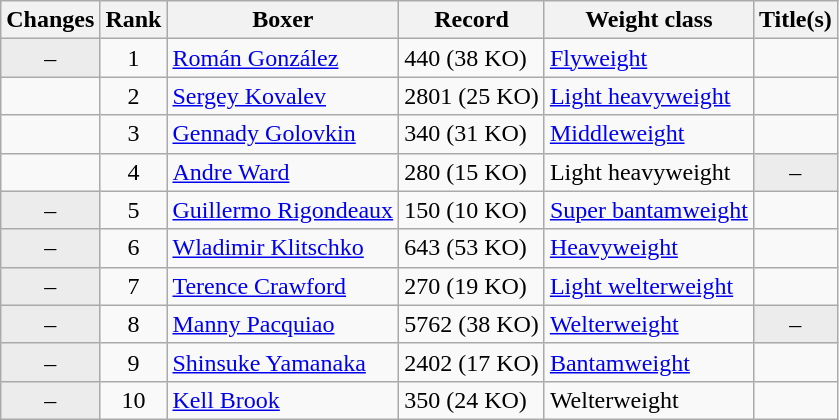<table class="wikitable ">
<tr>
<th>Changes</th>
<th>Rank</th>
<th>Boxer</th>
<th>Record</th>
<th>Weight class</th>
<th>Title(s)</th>
</tr>
<tr>
<td align=center bgcolor=#ECECEC>–</td>
<td align=center>1</td>
<td><a href='#'>Román González</a></td>
<td>440 (38 KO)</td>
<td><a href='#'>Flyweight</a></td>
<td></td>
</tr>
<tr>
<td align=center></td>
<td align=center>2</td>
<td><a href='#'>Sergey Kovalev</a></td>
<td>2801 (25 KO)</td>
<td><a href='#'>Light heavyweight</a></td>
<td></td>
</tr>
<tr>
<td align=center></td>
<td align=center>3</td>
<td><a href='#'>Gennady Golovkin</a></td>
<td>340 (31 KO)</td>
<td><a href='#'>Middleweight</a></td>
<td></td>
</tr>
<tr>
<td align=center></td>
<td align=center>4</td>
<td><a href='#'>Andre Ward</a></td>
<td>280 (15 KO)</td>
<td>Light heavyweight</td>
<td align=center bgcolor=#ECECEC data-sort-value="Z">–</td>
</tr>
<tr>
<td align=center bgcolor=#ECECEC>–</td>
<td align=center>5</td>
<td><a href='#'>Guillermo Rigondeaux</a></td>
<td>150 (10 KO)</td>
<td><a href='#'>Super bantamweight</a></td>
<td></td>
</tr>
<tr>
<td align=center bgcolor=#ECECEC>–</td>
<td align=center>6</td>
<td><a href='#'>Wladimir Klitschko</a></td>
<td>643 (53 KO)</td>
<td><a href='#'>Heavyweight</a></td>
<td></td>
</tr>
<tr>
<td align=center bgcolor=#ECECEC>–</td>
<td align=center>7</td>
<td><a href='#'>Terence Crawford</a></td>
<td>270 (19 KO)</td>
<td><a href='#'>Light welterweight</a></td>
<td></td>
</tr>
<tr>
<td align=center bgcolor=#ECECEC>–</td>
<td align=center>8</td>
<td><a href='#'>Manny Pacquiao</a></td>
<td>5762 (38 KO)</td>
<td><a href='#'>Welterweight</a></td>
<td align=center bgcolor=#ECECEC data-sort-value="Z">–</td>
</tr>
<tr>
<td align=center bgcolor=#ECECEC>–</td>
<td align=center>9</td>
<td><a href='#'>Shinsuke Yamanaka</a></td>
<td>2402 (17 KO)</td>
<td><a href='#'>Bantamweight</a></td>
<td></td>
</tr>
<tr>
<td align=center bgcolor=#ECECEC>–</td>
<td align=center>10</td>
<td><a href='#'>Kell Brook</a></td>
<td>350 (24 KO)</td>
<td>Welterweight</td>
<td></td>
</tr>
</table>
